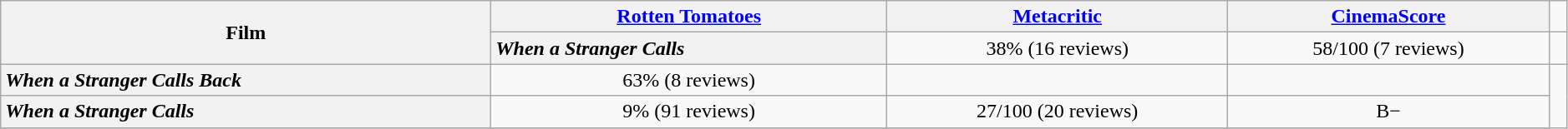<table class="wikitable sortable" width=99% border="1" style="text-align: center;">
<tr>
<th rowspan="2">Film</th>
<th><a href='#'>Rotten Tomatoes</a></th>
<th><a href='#'>Metacritic</a></th>
<th><a href='#'>CinemaScore</a></th>
</tr>
<tr>
<th style="text-align: left;"><em>When a Stranger Calls</em> </th>
<td>38% (16 reviews) </td>
<td>58/100 (7 reviews)</td>
<td></td>
</tr>
<tr>
<th style="text-align: left;"><em>When a Stranger Calls Back</em></th>
<td>63% (8 reviews)</td>
<td></td>
<td></td>
</tr>
<tr>
<th style="text-align: left;"><em>When a Stranger Calls</em> </th>
<td>9% (91 reviews)</td>
<td>27/100 (20 reviews)</td>
<td>B−</td>
</tr>
<tr>
</tr>
</table>
